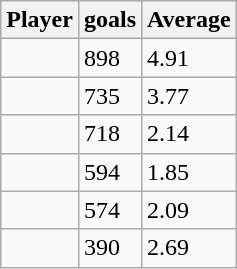<table class="wikitable sortable">
<tr>
<th>Player</th>
<th>goals</th>
<th>Average</th>
</tr>
<tr>
<td></td>
<td>898</td>
<td>4.91</td>
</tr>
<tr>
<td></td>
<td>735</td>
<td>3.77</td>
</tr>
<tr>
<td></td>
<td>718</td>
<td>2.14</td>
</tr>
<tr>
<td></td>
<td>594</td>
<td>1.85</td>
</tr>
<tr>
<td></td>
<td>574</td>
<td>2.09</td>
</tr>
<tr>
<td></td>
<td>390</td>
<td>2.69</td>
</tr>
</table>
